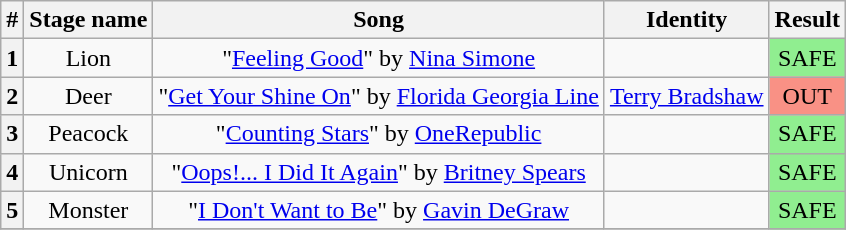<table class="wikitable plainrowheaders" style="text-align: center;">
<tr>
<th>#</th>
<th>Stage name</th>
<th>Song</th>
<th>Identity</th>
<th>Result</th>
</tr>
<tr>
<th>1</th>
<td>Lion</td>
<td>"<a href='#'>Feeling Good</a>" by <a href='#'>Nina Simone</a></td>
<td></td>
<td bgcolor=lightgreen>SAFE</td>
</tr>
<tr>
<th>2</th>
<td>Deer</td>
<td>"<a href='#'>Get Your Shine On</a>" by <a href='#'>Florida Georgia Line</a></td>
<td><a href='#'>Terry Bradshaw</a></td>
<td bgcolor=#F99185>OUT</td>
</tr>
<tr>
<th>3</th>
<td>Peacock</td>
<td>"<a href='#'>Counting Stars</a>" by <a href='#'>OneRepublic</a></td>
<td></td>
<td bgcolor=lightgreen>SAFE</td>
</tr>
<tr>
<th>4</th>
<td>Unicorn</td>
<td>"<a href='#'>Oops!... I Did It Again</a>" by <a href='#'>Britney Spears</a></td>
<td></td>
<td bgcolor=lightgreen>SAFE</td>
</tr>
<tr>
<th>5</th>
<td>Monster</td>
<td>"<a href='#'>I Don't Want to Be</a>" by <a href='#'>Gavin DeGraw</a></td>
<td></td>
<td bgcolor=lightgreen>SAFE</td>
</tr>
<tr>
</tr>
</table>
